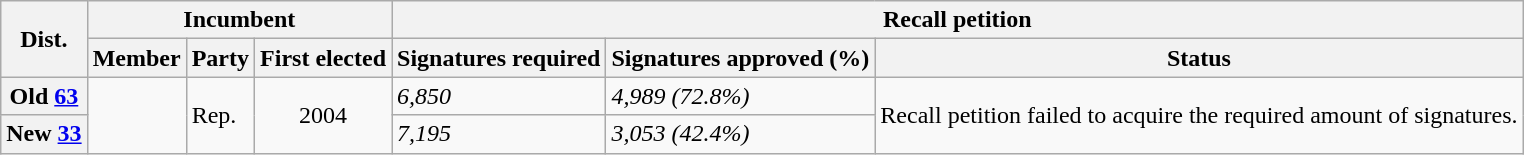<table class="wikitable sortable">
<tr>
<th rowspan="2">Dist.</th>
<th colspan="3">Incumbent</th>
<th colspan="3">Recall petition</th>
</tr>
<tr>
<th>Member</th>
<th>Party</th>
<th>First elected</th>
<th>Signatures required</th>
<th>Signatures approved (%)</th>
<th>Status</th>
</tr>
<tr>
<th>Old <a href='#'>63</a></th>
<td rowspan="2"></td>
<td rowspan="2" >Rep.</td>
<td rowspan="2" align="center">2004</td>
<td><em>6,850</em></td>
<td><em>4,989 (72.8%)</em></td>
<td rowspan="2">Recall petition failed to acquire the required amount of signatures.</td>
</tr>
<tr>
<th>New <a href='#'>33</a></th>
<td><em>7,195</em></td>
<td><em>3,053 (42.4%)</em></td>
</tr>
</table>
